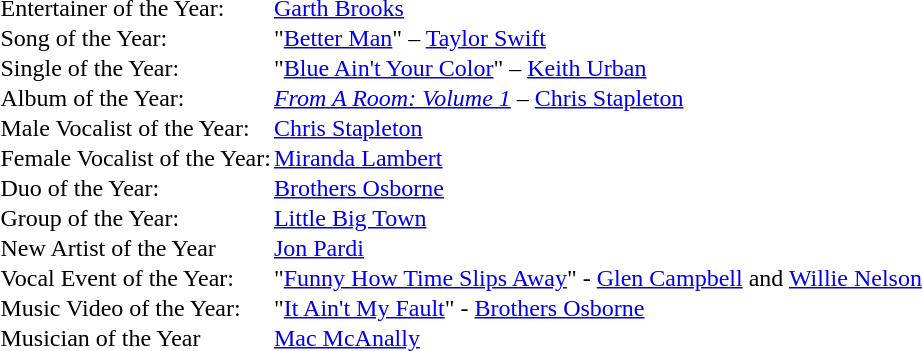<table cellspacing="0" border="0" cellpadding="1">
<tr>
<td>Entertainer of the Year:</td>
<td><a href='#'>Garth Brooks</a></td>
</tr>
<tr>
<td>Song of the Year:</td>
<td>"<a href='#'>Better Man</a>" – <a href='#'>Taylor Swift</a></td>
</tr>
<tr>
<td>Single of the Year:</td>
<td>"<a href='#'>Blue Ain't Your Color</a>" – <a href='#'>Keith Urban</a></td>
</tr>
<tr>
<td>Album of the Year:</td>
<td><em><a href='#'>From A Room: Volume 1</a></em> – <a href='#'>Chris Stapleton</a></td>
</tr>
<tr>
<td>Male Vocalist of the Year:</td>
<td><a href='#'>Chris Stapleton</a></td>
</tr>
<tr>
<td>Female Vocalist of the Year:</td>
<td><a href='#'>Miranda Lambert</a></td>
</tr>
<tr>
<td>Duo of the Year:</td>
<td><a href='#'>Brothers Osborne</a></td>
</tr>
<tr>
<td>Group of the Year:</td>
<td><a href='#'>Little Big Town</a></td>
</tr>
<tr>
<td>New Artist of the Year</td>
<td><a href='#'>Jon Pardi</a></td>
</tr>
<tr>
<td>Vocal Event of the Year:</td>
<td>"<a href='#'>Funny How Time Slips Away</a>" - <a href='#'>Glen Campbell</a> and <a href='#'>Willie Nelson</a></td>
</tr>
<tr>
<td>Music Video of the Year:</td>
<td>"<a href='#'>It Ain't My Fault</a>" - <a href='#'>Brothers Osborne</a></td>
</tr>
<tr>
<td>Musician of the Year</td>
<td><a href='#'>Mac McAnally</a></td>
</tr>
</table>
